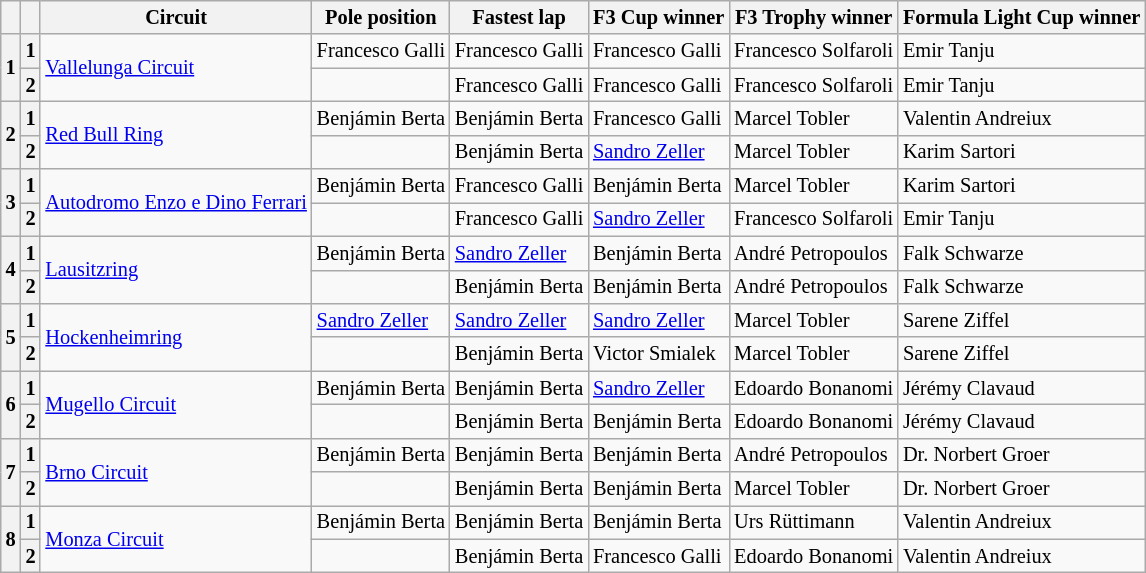<table class="wikitable" style="font-size: 85%">
<tr>
<th></th>
<th></th>
<th>Circuit</th>
<th>Pole position</th>
<th>Fastest lap</th>
<th>F3 Cup winner</th>
<th>F3 Trophy winner</th>
<th>Formula Light Cup winner</th>
</tr>
<tr>
<th rowspan="2">1</th>
<th>1</th>
<td rowspan="2"> <a href='#'>Vallelunga Circuit</a></td>
<td> Francesco Galli</td>
<td> Francesco Galli</td>
<td> Francesco Galli</td>
<td> Francesco Solfaroli</td>
<td> Emir Tanju</td>
</tr>
<tr>
<th>2</th>
<td></td>
<td> Francesco Galli</td>
<td> Francesco Galli</td>
<td> Francesco Solfaroli</td>
<td> Emir Tanju</td>
</tr>
<tr>
<th rowspan="2">2</th>
<th>1</th>
<td rowspan="2"> <a href='#'>Red Bull Ring</a></td>
<td> Benjámin Berta</td>
<td> Benjámin Berta</td>
<td> Francesco Galli</td>
<td> Marcel Tobler</td>
<td> Valentin Andreiux</td>
</tr>
<tr>
<th>2</th>
<td></td>
<td> Benjámin Berta</td>
<td> <a href='#'>Sandro Zeller</a></td>
<td> Marcel Tobler</td>
<td> Karim Sartori</td>
</tr>
<tr>
<th rowspan="2">3</th>
<th>1</th>
<td rowspan="2"> <a href='#'>Autodromo Enzo e Dino Ferrari</a></td>
<td> Benjámin Berta</td>
<td> Francesco Galli</td>
<td> Benjámin Berta</td>
<td> Marcel Tobler</td>
<td> Karim Sartori</td>
</tr>
<tr>
<th>2</th>
<td></td>
<td> Francesco Galli</td>
<td> <a href='#'>Sandro Zeller</a></td>
<td> Francesco Solfaroli</td>
<td> Emir Tanju</td>
</tr>
<tr>
<th rowspan="2">4</th>
<th>1</th>
<td rowspan="2"> <a href='#'>Lausitzring</a></td>
<td> Benjámin Berta</td>
<td> <a href='#'>Sandro Zeller</a></td>
<td> Benjámin Berta</td>
<td> André Petropoulos</td>
<td> Falk Schwarze</td>
</tr>
<tr>
<th>2</th>
<td></td>
<td> Benjámin Berta</td>
<td> Benjámin Berta</td>
<td> André Petropoulos</td>
<td> Falk Schwarze</td>
</tr>
<tr>
<th rowspan="2">5</th>
<th>1</th>
<td rowspan="2"> <a href='#'>Hockenheimring</a></td>
<td> <a href='#'>Sandro Zeller</a></td>
<td> <a href='#'>Sandro Zeller</a></td>
<td> <a href='#'>Sandro Zeller</a></td>
<td> Marcel Tobler</td>
<td> Sarene Ziffel</td>
</tr>
<tr>
<th>2</th>
<td></td>
<td> Benjámin Berta</td>
<td> Victor Smialek</td>
<td> Marcel Tobler</td>
<td> Sarene Ziffel</td>
</tr>
<tr>
<th rowspan="2">6</th>
<th>1</th>
<td rowspan="2"> <a href='#'>Mugello Circuit</a></td>
<td> Benjámin Berta</td>
<td> Benjámin Berta</td>
<td> <a href='#'>Sandro Zeller</a></td>
<td> Edoardo Bonanomi</td>
<td> Jérémy Clavaud</td>
</tr>
<tr>
<th>2</th>
<td></td>
<td> Benjámin Berta</td>
<td> Benjámin Berta</td>
<td> Edoardo Bonanomi</td>
<td> Jérémy Clavaud</td>
</tr>
<tr>
<th rowspan="2">7</th>
<th>1</th>
<td rowspan="2"> <a href='#'>Brno Circuit</a></td>
<td> Benjámin Berta</td>
<td> Benjámin Berta</td>
<td> Benjámin Berta</td>
<td> André Petropoulos</td>
<td> Dr. Norbert Groer</td>
</tr>
<tr>
<th>2</th>
<td></td>
<td> Benjámin Berta</td>
<td> Benjámin Berta</td>
<td> Marcel Tobler</td>
<td> Dr. Norbert Groer</td>
</tr>
<tr>
<th rowspan="2">8</th>
<th>1</th>
<td rowspan="2"> <a href='#'>Monza Circuit</a></td>
<td> Benjámin Berta</td>
<td> Benjámin Berta</td>
<td> Benjámin Berta</td>
<td> Urs Rüttimann</td>
<td> Valentin Andreiux</td>
</tr>
<tr>
<th>2</th>
<td></td>
<td> Benjámin Berta</td>
<td> Francesco Galli</td>
<td> Edoardo Bonanomi</td>
<td> Valentin Andreiux</td>
</tr>
</table>
